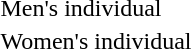<table>
<tr>
<td>Men's individual</td>
<td></td>
<td></td>
<td></td>
</tr>
<tr>
<td>Women's individual</td>
<td></td>
<td></td>
<td></td>
</tr>
</table>
